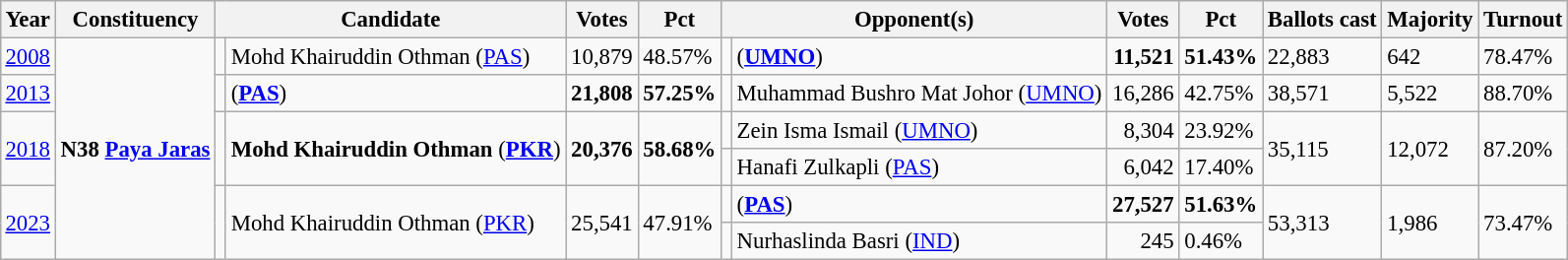<table class="wikitable" style="margin:0.5em ; font-size:95%">
<tr>
<th>Year</th>
<th>Constituency</th>
<th colspan=2>Candidate</th>
<th>Votes</th>
<th>Pct</th>
<th colspan=2>Opponent(s)</th>
<th>Votes</th>
<th>Pct</th>
<th>Ballots cast</th>
<th>Majority</th>
<th>Turnout</th>
</tr>
<tr>
<td><a href='#'>2008</a></td>
<td rowspan="6"><strong>N38 <a href='#'>Paya Jaras</a></strong></td>
<td></td>
<td>Mohd Khairuddin Othman (<a href='#'>PAS</a>)</td>
<td align="right">10,879</td>
<td>48.57%</td>
<td></td>
<td> (<a href='#'><strong>UMNO</strong></a>)</td>
<td align="right"><strong>11,521</strong></td>
<td><strong>51.43%</strong></td>
<td>22,883</td>
<td>642</td>
<td>78.47%</td>
</tr>
<tr>
<td><a href='#'>2013</a></td>
<td></td>
<td> (<a href='#'><strong>PAS</strong></a>)</td>
<td align="right"><strong>21,808</strong></td>
<td><strong>57.25%</strong></td>
<td></td>
<td>Muhammad Bushro Mat Johor (<a href='#'>UMNO</a>)</td>
<td align="right">16,286</td>
<td>42.75%</td>
<td>38,571</td>
<td>5,522</td>
<td>88.70%</td>
</tr>
<tr>
<td rowspan=2><a href='#'>2018</a></td>
<td rowspan=2 ></td>
<td rowspan=2><strong>Mohd Khairuddin Othman</strong> (<a href='#'><strong>PKR</strong></a>)</td>
<td rowspan=2 align="right"><strong>20,376</strong></td>
<td rowspan=2><strong>58.68%</strong></td>
<td></td>
<td>Zein Isma Ismail (<a href='#'>UMNO</a>)</td>
<td align="right">8,304</td>
<td>23.92%</td>
<td rowspan=2>35,115</td>
<td rowspan=2>12,072</td>
<td rowspan=2>87.20%</td>
</tr>
<tr>
<td></td>
<td>Hanafi Zulkapli (<a href='#'>PAS</a>)</td>
<td align="right">6,042</td>
<td>17.40%</td>
</tr>
<tr>
<td rowspan=2><a href='#'>2023</a></td>
<td rowspan=2 ></td>
<td rowspan=2>Mohd Khairuddin Othman (<a href='#'>PKR</a>)</td>
<td rowspan=2 align=right>25,541</td>
<td rowspan=2>47.91%</td>
<td bgcolor=></td>
<td> (<a href='#'><strong>PAS</strong></a>)</td>
<td align=right><strong>27,527</strong></td>
<td><strong>51.63%</strong></td>
<td rowspan=2>53,313</td>
<td rowspan=2>1,986</td>
<td rowspan=2>73.47%</td>
</tr>
<tr>
<td></td>
<td>Nurhaslinda Basri (<a href='#'>IND</a>)</td>
<td align="right">245</td>
<td>0.46%</td>
</tr>
</table>
